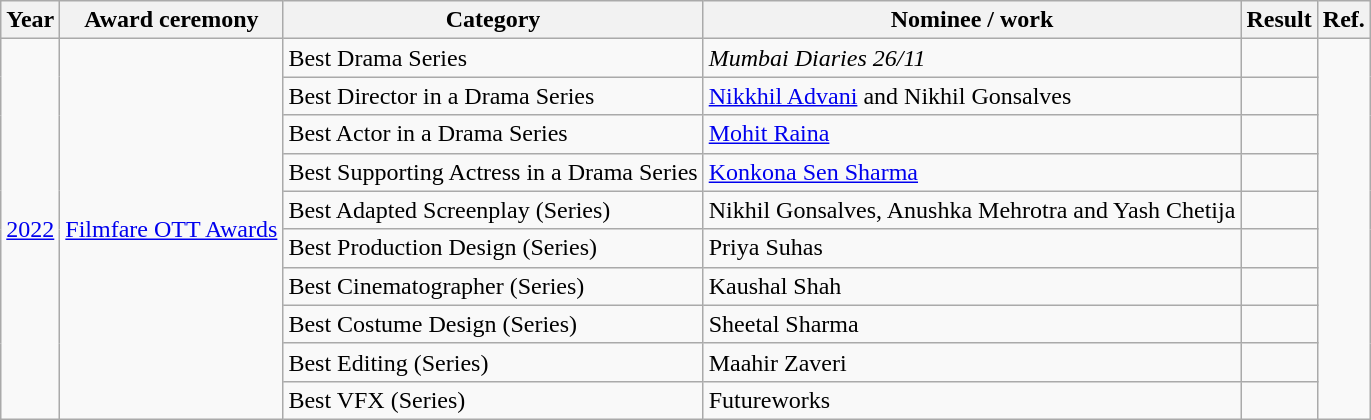<table class="wikitable">
<tr>
<th>Year</th>
<th>Award ceremony</th>
<th>Category</th>
<th>Nominee / work</th>
<th>Result</th>
<th>Ref.</th>
</tr>
<tr>
<td rowspan="10"><a href='#'>2022</a></td>
<td rowspan="10"><a href='#'>Filmfare OTT Awards</a></td>
<td>Best Drama Series</td>
<td><em>Mumbai Diaries 26/11</em></td>
<td></td>
<td rowspan="10"></td>
</tr>
<tr>
<td>Best Director in a Drama Series</td>
<td><a href='#'>Nikkhil Advani</a> and Nikhil Gonsalves</td>
<td></td>
</tr>
<tr>
<td>Best Actor in a Drama Series</td>
<td><a href='#'>Mohit Raina</a></td>
<td></td>
</tr>
<tr>
<td>Best Supporting Actress in a Drama Series</td>
<td><a href='#'>Konkona Sen Sharma</a></td>
<td></td>
</tr>
<tr>
<td>Best Adapted Screenplay (Series)</td>
<td>Nikhil Gonsalves, Anushka Mehrotra and Yash Chetija</td>
<td></td>
</tr>
<tr>
<td>Best Production Design (Series)</td>
<td>Priya Suhas</td>
<td></td>
</tr>
<tr>
<td>Best Cinematographer (Series)</td>
<td>Kaushal Shah</td>
<td></td>
</tr>
<tr>
<td>Best Costume Design (Series)</td>
<td>Sheetal Sharma</td>
<td></td>
</tr>
<tr>
<td>Best Editing (Series)</td>
<td>Maahir Zaveri</td>
<td></td>
</tr>
<tr>
<td>Best VFX (Series)</td>
<td>Futureworks</td>
<td></td>
</tr>
</table>
